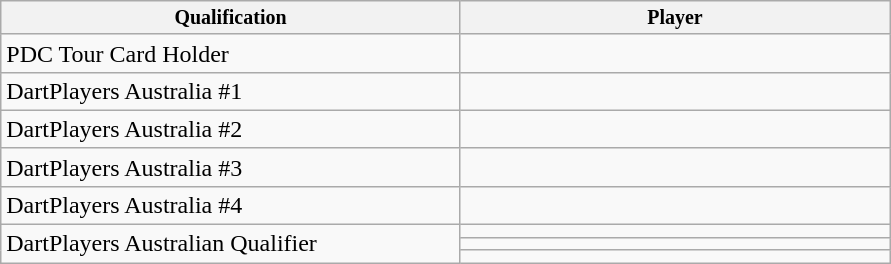<table class="wikitable">
<tr style="font-size:10pt;font-weight:bold">
<th width="300">Qualification</th>
<th width=280">Player</th>
</tr>
<tr>
<td>PDC Tour Card Holder</td>
<td></td>
</tr>
<tr>
<td>DartPlayers Australia #1</td>
<td></td>
</tr>
<tr>
<td>DartPlayers Australia #2</td>
<td></td>
</tr>
<tr>
<td>DartPlayers Australia #3</td>
<td></td>
</tr>
<tr>
<td>DartPlayers Australia #4</td>
<td></td>
</tr>
<tr>
<td rowspan=3>DartPlayers Australian Qualifier</td>
<td></td>
</tr>
<tr>
<td></td>
</tr>
<tr>
<td></td>
</tr>
</table>
